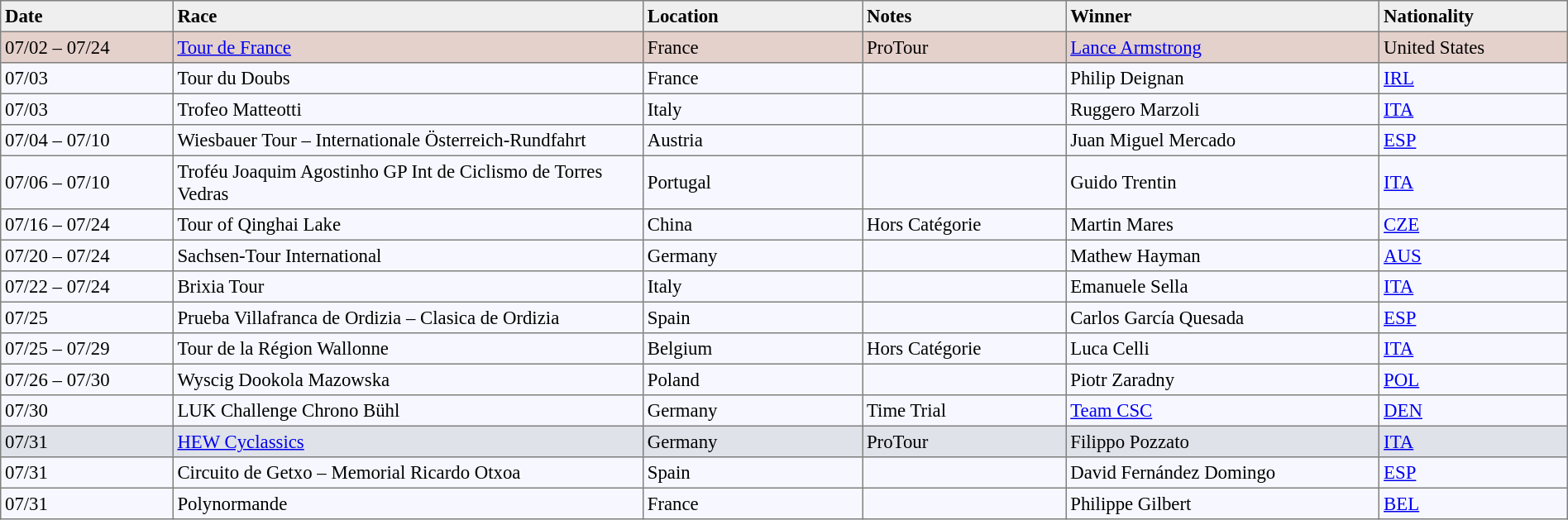<table width="100%" bgcolor="#f7f8ff" cellpadding="3" cellspacing="0" border="1" style="font-size: 95%; border: gray solid 1px; border-collapse: collapse;">
<tr bgcolor="#efefef">
<td width="11%"><strong>Date</strong></td>
<td width="30%"><strong>Race</strong></td>
<td width="14%"><strong>Location</strong></td>
<td width="13%"><strong>Notes</strong></td>
<td width="20%"><strong>Winner</strong></td>
<td width="14%"><strong>Nationality</strong></td>
</tr>
<tr bgcolor="#e5d1cb">
<td>07/02 – 07/24</td>
<td><a href='#'>Tour de France</a></td>
<td>France</td>
<td>ProTour</td>
<td><a href='#'>Lance Armstrong</a></td>
<td>United States</td>
</tr>
<tr>
<td>07/03</td>
<td>Tour du Doubs</td>
<td>France</td>
<td></td>
<td>Philip Deignan</td>
<td><a href='#'>IRL</a></td>
</tr>
<tr>
<td>07/03</td>
<td>Trofeo Matteotti</td>
<td>Italy</td>
<td></td>
<td>Ruggero Marzoli</td>
<td><a href='#'>ITA</a></td>
</tr>
<tr>
<td>07/04 – 07/10</td>
<td>Wiesbauer Tour – Internationale Österreich-Rundfahrt</td>
<td>Austria</td>
<td></td>
<td>Juan Miguel Mercado</td>
<td><a href='#'>ESP</a></td>
</tr>
<tr>
<td>07/06 – 07/10</td>
<td>Troféu Joaquim Agostinho GP Int de Ciclismo de Torres Vedras</td>
<td>Portugal</td>
<td></td>
<td>Guido Trentin</td>
<td><a href='#'>ITA</a></td>
</tr>
<tr>
<td>07/16 – 07/24</td>
<td>Tour of Qinghai Lake</td>
<td>China</td>
<td>Hors Catégorie</td>
<td>Martin Mares</td>
<td><a href='#'>CZE</a></td>
</tr>
<tr>
<td>07/20 – 07/24</td>
<td>Sachsen-Tour International</td>
<td>Germany</td>
<td></td>
<td>Mathew Hayman</td>
<td><a href='#'>AUS</a></td>
</tr>
<tr>
<td>07/22 – 07/24</td>
<td>Brixia Tour</td>
<td>Italy</td>
<td></td>
<td>Emanuele Sella</td>
<td><a href='#'>ITA</a></td>
</tr>
<tr>
<td>07/25</td>
<td>Prueba Villafranca de Ordizia – Clasica de Ordizia</td>
<td>Spain</td>
<td></td>
<td>Carlos García Quesada</td>
<td><a href='#'>ESP</a></td>
</tr>
<tr>
<td>07/25 – 07/29</td>
<td>Tour de la Région Wallonne</td>
<td>Belgium</td>
<td>Hors Catégorie</td>
<td>Luca Celli</td>
<td><a href='#'>ITA</a></td>
</tr>
<tr>
<td>07/26 – 07/30</td>
<td>Wyscig Dookola Mazowska</td>
<td>Poland</td>
<td></td>
<td>Piotr Zaradny</td>
<td><a href='#'>POL</a></td>
</tr>
<tr>
<td>07/30</td>
<td>LUK Challenge Chrono Bühl</td>
<td>Germany</td>
<td>Time Trial</td>
<td><a href='#'>Team CSC</a></td>
<td><a href='#'>DEN</a></td>
</tr>
<tr bgcolor="#dfe2e9">
<td>07/31</td>
<td><a href='#'>HEW Cyclassics</a></td>
<td>Germany</td>
<td>ProTour</td>
<td>Filippo Pozzato</td>
<td><a href='#'>ITA</a></td>
</tr>
<tr>
<td>07/31</td>
<td>Circuito de Getxo – Memorial Ricardo Otxoa</td>
<td>Spain</td>
<td></td>
<td>David Fernández Domingo</td>
<td><a href='#'>ESP</a></td>
</tr>
<tr>
<td>07/31</td>
<td>Polynormande</td>
<td>France</td>
<td></td>
<td>Philippe Gilbert</td>
<td><a href='#'>BEL</a></td>
</tr>
</table>
